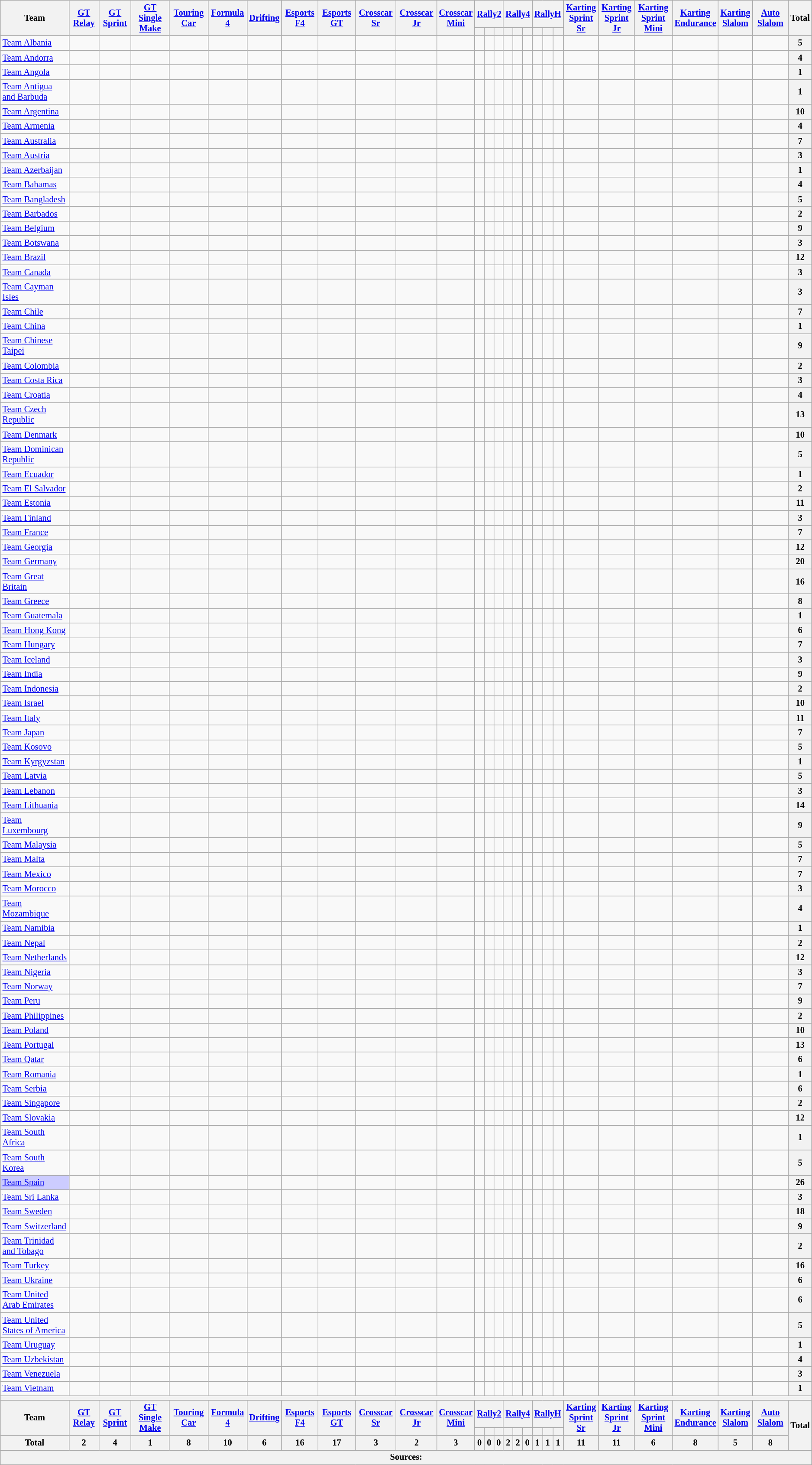<table class="wikitable" style="font-size: 85%;">
<tr>
<th rowspan="2">Team</th>
<th rowspan="2"><a href='#'>GT Relay</a></th>
<th rowspan="2"><a href='#'>GT Sprint</a></th>
<th rowspan="2"><a href='#'>GT Single Make</a></th>
<th rowspan="2"><a href='#'>Touring Car</a></th>
<th rowspan="2"><a href='#'>Formula 4</a></th>
<th rowspan="2"><a href='#'>Drifting</a></th>
<th rowspan="2"><a href='#'>Esports F4</a></th>
<th rowspan="2"><a href='#'>Esports GT</a></th>
<th rowspan="2"><a href='#'>Crosscar Sr</a></th>
<th rowspan="2"><a href='#'>Crosscar Jr</a></th>
<th rowspan="2"><a href='#'>Crosscar<br>Mini</a></th>
<th colspan="3"><a href='#'>Rally2</a></th>
<th colspan="3"><a href='#'>Rally4</a></th>
<th colspan="3"><a href='#'>RallyH</a></th>
<th rowspan="2"><a href='#'>Karting<br>Sprint Sr</a></th>
<th rowspan="2"><a href='#'>Karting<br>Sprint Jr</a></th>
<th rowspan="2"><a href='#'>Karting<br>Sprint Mini</a></th>
<th rowspan="2"><a href='#'>Karting<br>Endurance</a></th>
<th rowspan="2"><a href='#'>Karting<br>Slalom</a></th>
<th rowspan="2"><a href='#'>Auto Slalom</a></th>
<th rowspan="2">Total</th>
</tr>
<tr>
<th></th>
<th></th>
<th></th>
<th></th>
<th></th>
<th></th>
<th></th>
<th></th>
<th></th>
</tr>
<tr>
<td> <a href='#'>Team Albania</a></td>
<td></td>
<td></td>
<td></td>
<td></td>
<td></td>
<td></td>
<td></td>
<td></td>
<td></td>
<td></td>
<td></td>
<td></td>
<td></td>
<td></td>
<td></td>
<td></td>
<td></td>
<td></td>
<td></td>
<td></td>
<td></td>
<td></td>
<td></td>
<td></td>
<td></td>
<td></td>
<th>5</th>
</tr>
<tr>
<td> <a href='#'>Team Andorra</a></td>
<td></td>
<td></td>
<td></td>
<td></td>
<td></td>
<td></td>
<td></td>
<td></td>
<td></td>
<td></td>
<td></td>
<td></td>
<td></td>
<td></td>
<td></td>
<td></td>
<td></td>
<td></td>
<td></td>
<td></td>
<td></td>
<td></td>
<td></td>
<td></td>
<td></td>
<td></td>
<th>4</th>
</tr>
<tr>
<td> <a href='#'>Team Angola</a></td>
<td></td>
<td></td>
<td></td>
<td></td>
<td></td>
<td></td>
<td></td>
<td></td>
<td></td>
<td></td>
<td></td>
<td></td>
<td></td>
<td></td>
<td></td>
<td></td>
<td></td>
<td></td>
<td></td>
<td></td>
<td></td>
<td></td>
<td></td>
<td></td>
<td></td>
<td></td>
<th>1</th>
</tr>
<tr>
<td> <a href='#'>Team Antigua and Barbuda</a></td>
<td></td>
<td></td>
<td></td>
<td></td>
<td></td>
<td></td>
<td></td>
<td></td>
<td></td>
<td></td>
<td></td>
<td></td>
<td></td>
<td></td>
<td></td>
<td></td>
<td></td>
<td></td>
<td></td>
<td></td>
<td></td>
<td></td>
<td></td>
<td></td>
<td></td>
<td></td>
<th>1</th>
</tr>
<tr>
<td> <a href='#'>Team Argentina</a></td>
<td></td>
<td></td>
<td></td>
<td></td>
<td></td>
<td></td>
<td></td>
<td></td>
<td></td>
<td></td>
<td></td>
<td></td>
<td></td>
<td></td>
<td></td>
<td></td>
<td></td>
<td></td>
<td></td>
<td></td>
<td></td>
<td></td>
<td></td>
<td></td>
<td></td>
<td></td>
<th>10</th>
</tr>
<tr>
<td> <a href='#'>Team Armenia</a></td>
<td></td>
<td></td>
<td></td>
<td></td>
<td></td>
<td></td>
<td></td>
<td></td>
<td></td>
<td></td>
<td></td>
<td></td>
<td></td>
<td></td>
<td></td>
<td></td>
<td></td>
<td></td>
<td></td>
<td></td>
<td></td>
<td></td>
<td></td>
<td></td>
<td></td>
<td></td>
<th>4</th>
</tr>
<tr>
<td> <a href='#'>Team Australia</a></td>
<td></td>
<td></td>
<td></td>
<td></td>
<td></td>
<td></td>
<td></td>
<td></td>
<td></td>
<td></td>
<td></td>
<td></td>
<td></td>
<td></td>
<td></td>
<td></td>
<td></td>
<td></td>
<td></td>
<td></td>
<td></td>
<td></td>
<td></td>
<td></td>
<td></td>
<td></td>
<th>7</th>
</tr>
<tr>
<td> <a href='#'>Team Austria</a></td>
<td></td>
<td></td>
<td></td>
<td></td>
<td></td>
<td></td>
<td></td>
<td></td>
<td></td>
<td></td>
<td></td>
<td></td>
<td></td>
<td></td>
<td></td>
<td></td>
<td></td>
<td></td>
<td></td>
<td></td>
<td></td>
<td></td>
<td></td>
<td></td>
<td></td>
<td></td>
<th>3</th>
</tr>
<tr>
<td> <a href='#'>Team Azerbaijan</a></td>
<td></td>
<td></td>
<td></td>
<td></td>
<td></td>
<td></td>
<td></td>
<td></td>
<td></td>
<td></td>
<td></td>
<td></td>
<td></td>
<td></td>
<td></td>
<td></td>
<td></td>
<td></td>
<td></td>
<td></td>
<td></td>
<td></td>
<td></td>
<td></td>
<td></td>
<td></td>
<th>1</th>
</tr>
<tr>
<td> <a href='#'>Team Bahamas</a></td>
<td></td>
<td></td>
<td></td>
<td></td>
<td></td>
<td></td>
<td></td>
<td></td>
<td></td>
<td></td>
<td></td>
<td></td>
<td></td>
<td></td>
<td></td>
<td></td>
<td></td>
<td></td>
<td></td>
<td></td>
<td></td>
<td></td>
<td></td>
<td></td>
<td></td>
<td></td>
<th>4</th>
</tr>
<tr>
<td> <a href='#'>Team Bangladesh</a></td>
<td></td>
<td></td>
<td></td>
<td></td>
<td></td>
<td></td>
<td></td>
<td></td>
<td></td>
<td></td>
<td></td>
<td></td>
<td></td>
<td></td>
<td></td>
<td></td>
<td></td>
<td></td>
<td></td>
<td></td>
<td></td>
<td></td>
<td></td>
<td></td>
<td></td>
<td></td>
<th>5</th>
</tr>
<tr>
<td> <a href='#'>Team Barbados</a></td>
<td></td>
<td></td>
<td></td>
<td></td>
<td></td>
<td></td>
<td></td>
<td></td>
<td></td>
<td></td>
<td></td>
<td></td>
<td></td>
<td></td>
<td></td>
<td></td>
<td></td>
<td></td>
<td></td>
<td></td>
<td></td>
<td></td>
<td></td>
<td></td>
<td></td>
<td></td>
<th>2</th>
</tr>
<tr>
<td> <a href='#'>Team Belgium</a></td>
<td></td>
<td></td>
<td></td>
<td></td>
<td></td>
<td></td>
<td></td>
<td></td>
<td></td>
<td></td>
<td></td>
<td></td>
<td></td>
<td></td>
<td></td>
<td></td>
<td></td>
<td></td>
<td></td>
<td></td>
<td></td>
<td></td>
<td></td>
<td></td>
<td></td>
<td></td>
<th>9</th>
</tr>
<tr>
<td> <a href='#'>Team Botswana</a></td>
<td></td>
<td></td>
<td></td>
<td></td>
<td></td>
<td></td>
<td></td>
<td></td>
<td></td>
<td></td>
<td></td>
<td></td>
<td></td>
<td></td>
<td></td>
<td></td>
<td></td>
<td></td>
<td></td>
<td></td>
<td></td>
<td></td>
<td></td>
<td></td>
<td></td>
<td></td>
<th>3</th>
</tr>
<tr>
<td> <a href='#'>Team Brazil</a></td>
<td></td>
<td></td>
<td></td>
<td></td>
<td></td>
<td></td>
<td></td>
<td></td>
<td></td>
<td></td>
<td></td>
<td></td>
<td></td>
<td></td>
<td></td>
<td></td>
<td></td>
<td></td>
<td></td>
<td></td>
<td></td>
<td></td>
<td></td>
<td></td>
<td></td>
<td></td>
<th>12</th>
</tr>
<tr>
<td> <a href='#'>Team Canada</a></td>
<td></td>
<td></td>
<td></td>
<td></td>
<td></td>
<td></td>
<td></td>
<td></td>
<td></td>
<td></td>
<td></td>
<td></td>
<td></td>
<td></td>
<td></td>
<td></td>
<td></td>
<td></td>
<td></td>
<td></td>
<td></td>
<td></td>
<td></td>
<td></td>
<td></td>
<td></td>
<th>3</th>
</tr>
<tr>
<td> <a href='#'>Team Cayman Isles</a></td>
<td></td>
<td></td>
<td></td>
<td></td>
<td></td>
<td></td>
<td></td>
<td></td>
<td></td>
<td></td>
<td></td>
<td></td>
<td></td>
<td></td>
<td></td>
<td></td>
<td></td>
<td></td>
<td></td>
<td></td>
<td></td>
<td></td>
<td></td>
<td></td>
<td></td>
<td></td>
<th>3</th>
</tr>
<tr>
<td> <a href='#'>Team Chile</a></td>
<td></td>
<td></td>
<td></td>
<td></td>
<td></td>
<td></td>
<td></td>
<td></td>
<td></td>
<td></td>
<td></td>
<td></td>
<td></td>
<td></td>
<td></td>
<td></td>
<td></td>
<td></td>
<td></td>
<td></td>
<td></td>
<td></td>
<td></td>
<td></td>
<td></td>
<td></td>
<th>7</th>
</tr>
<tr>
<td> <a href='#'>Team China</a></td>
<td></td>
<td></td>
<td></td>
<td></td>
<td></td>
<td></td>
<td></td>
<td></td>
<td></td>
<td></td>
<td></td>
<td></td>
<td></td>
<td></td>
<td></td>
<td></td>
<td></td>
<td></td>
<td></td>
<td></td>
<td></td>
<td></td>
<td></td>
<td></td>
<td></td>
<td></td>
<th>1</th>
</tr>
<tr>
<td> <a href='#'>Team Chinese Taipei</a></td>
<td></td>
<td></td>
<td></td>
<td></td>
<td></td>
<td></td>
<td></td>
<td></td>
<td></td>
<td></td>
<td></td>
<td></td>
<td></td>
<td></td>
<td></td>
<td></td>
<td></td>
<td></td>
<td></td>
<td></td>
<td></td>
<td></td>
<td></td>
<td></td>
<td></td>
<td></td>
<th>9</th>
</tr>
<tr>
<td> <a href='#'>Team Colombia</a></td>
<td></td>
<td></td>
<td></td>
<td></td>
<td></td>
<td></td>
<td></td>
<td></td>
<td></td>
<td></td>
<td></td>
<td></td>
<td></td>
<td></td>
<td></td>
<td></td>
<td></td>
<td></td>
<td></td>
<td></td>
<td></td>
<td></td>
<td></td>
<td></td>
<td></td>
<td></td>
<th>2</th>
</tr>
<tr>
<td> <a href='#'>Team Costa Rica</a></td>
<td></td>
<td></td>
<td></td>
<td></td>
<td></td>
<td></td>
<td></td>
<td></td>
<td></td>
<td></td>
<td></td>
<td></td>
<td></td>
<td></td>
<td></td>
<td></td>
<td></td>
<td></td>
<td></td>
<td></td>
<td></td>
<td></td>
<td></td>
<td></td>
<td></td>
<td></td>
<th>3</th>
</tr>
<tr>
<td> <a href='#'>Team Croatia</a></td>
<td></td>
<td></td>
<td></td>
<td></td>
<td></td>
<td></td>
<td></td>
<td></td>
<td></td>
<td></td>
<td></td>
<td></td>
<td></td>
<td></td>
<td></td>
<td></td>
<td></td>
<td></td>
<td></td>
<td></td>
<td></td>
<td></td>
<td></td>
<td></td>
<td></td>
<td></td>
<th>4</th>
</tr>
<tr>
<td> <a href='#'>Team Czech Republic</a></td>
<td></td>
<td></td>
<td></td>
<td></td>
<td></td>
<td></td>
<td></td>
<td></td>
<td></td>
<td></td>
<td></td>
<td></td>
<td></td>
<td></td>
<td></td>
<td></td>
<td></td>
<td></td>
<td></td>
<td></td>
<td></td>
<td></td>
<td></td>
<td></td>
<td></td>
<td></td>
<th>13</th>
</tr>
<tr>
<td> <a href='#'>Team Denmark</a></td>
<td></td>
<td></td>
<td></td>
<td></td>
<td></td>
<td></td>
<td></td>
<td></td>
<td></td>
<td></td>
<td></td>
<td></td>
<td></td>
<td></td>
<td></td>
<td></td>
<td></td>
<td></td>
<td></td>
<td></td>
<td></td>
<td></td>
<td></td>
<td></td>
<td></td>
<td></td>
<th>10</th>
</tr>
<tr>
<td> <a href='#'>Team Dominican Republic</a></td>
<td></td>
<td></td>
<td></td>
<td></td>
<td></td>
<td></td>
<td></td>
<td></td>
<td></td>
<td></td>
<td></td>
<td></td>
<td></td>
<td></td>
<td></td>
<td></td>
<td></td>
<td></td>
<td></td>
<td></td>
<td></td>
<td></td>
<td></td>
<td></td>
<td></td>
<td></td>
<th>5</th>
</tr>
<tr>
<td> <a href='#'>Team Ecuador</a></td>
<td></td>
<td></td>
<td></td>
<td></td>
<td></td>
<td></td>
<td></td>
<td></td>
<td></td>
<td></td>
<td></td>
<td></td>
<td></td>
<td></td>
<td></td>
<td></td>
<td></td>
<td></td>
<td></td>
<td></td>
<td></td>
<td></td>
<td></td>
<td></td>
<td></td>
<td></td>
<th>1</th>
</tr>
<tr>
<td> <a href='#'>Team El Salvador</a></td>
<td></td>
<td></td>
<td></td>
<td></td>
<td></td>
<td></td>
<td></td>
<td></td>
<td></td>
<td></td>
<td></td>
<td></td>
<td></td>
<td></td>
<td></td>
<td></td>
<td></td>
<td></td>
<td></td>
<td></td>
<td></td>
<td></td>
<td></td>
<td></td>
<td></td>
<td></td>
<th>2</th>
</tr>
<tr>
<td> <a href='#'>Team Estonia</a></td>
<td></td>
<td></td>
<td></td>
<td></td>
<td></td>
<td></td>
<td></td>
<td></td>
<td></td>
<td></td>
<td></td>
<td></td>
<td></td>
<td></td>
<td></td>
<td></td>
<td></td>
<td></td>
<td></td>
<td></td>
<td></td>
<td></td>
<td></td>
<td></td>
<td></td>
<td></td>
<th>11</th>
</tr>
<tr>
<td> <a href='#'>Team Finland</a></td>
<td></td>
<td></td>
<td></td>
<td></td>
<td></td>
<td></td>
<td></td>
<td></td>
<td></td>
<td></td>
<td></td>
<td></td>
<td></td>
<td></td>
<td></td>
<td></td>
<td></td>
<td></td>
<td></td>
<td></td>
<td></td>
<td></td>
<td></td>
<td></td>
<td></td>
<td></td>
<th>3</th>
</tr>
<tr>
<td> <a href='#'>Team France</a></td>
<td></td>
<td></td>
<td></td>
<td></td>
<td></td>
<td></td>
<td></td>
<td></td>
<td></td>
<td></td>
<td></td>
<td></td>
<td></td>
<td></td>
<td></td>
<td></td>
<td></td>
<td></td>
<td></td>
<td></td>
<td></td>
<td></td>
<td></td>
<td></td>
<td></td>
<td></td>
<th>7</th>
</tr>
<tr>
<td> <a href='#'>Team Georgia</a></td>
<td></td>
<td></td>
<td></td>
<td></td>
<td></td>
<td></td>
<td></td>
<td></td>
<td></td>
<td></td>
<td></td>
<td></td>
<td></td>
<td></td>
<td></td>
<td></td>
<td></td>
<td></td>
<td></td>
<td></td>
<td></td>
<td></td>
<td></td>
<td></td>
<td></td>
<td></td>
<th>12</th>
</tr>
<tr>
<td> <a href='#'>Team Germany</a></td>
<td></td>
<td></td>
<td></td>
<td></td>
<td></td>
<td></td>
<td></td>
<td></td>
<td></td>
<td></td>
<td></td>
<td></td>
<td></td>
<td></td>
<td></td>
<td></td>
<td></td>
<td></td>
<td></td>
<td></td>
<td></td>
<td></td>
<td></td>
<td></td>
<td></td>
<td></td>
<th>20</th>
</tr>
<tr>
<td> <a href='#'>Team Great Britain</a></td>
<td></td>
<td></td>
<td></td>
<td></td>
<td></td>
<td></td>
<td></td>
<td></td>
<td></td>
<td></td>
<td></td>
<td></td>
<td></td>
<td></td>
<td></td>
<td></td>
<td></td>
<td></td>
<td></td>
<td></td>
<td></td>
<td></td>
<td></td>
<td></td>
<td></td>
<td></td>
<th>16</th>
</tr>
<tr>
<td> <a href='#'>Team Greece</a></td>
<td></td>
<td></td>
<td></td>
<td></td>
<td></td>
<td></td>
<td></td>
<td></td>
<td></td>
<td></td>
<td></td>
<td></td>
<td></td>
<td></td>
<td></td>
<td></td>
<td></td>
<td></td>
<td></td>
<td></td>
<td></td>
<td></td>
<td></td>
<td></td>
<td></td>
<td></td>
<th>8</th>
</tr>
<tr>
<td> <a href='#'>Team Guatemala</a></td>
<td></td>
<td></td>
<td></td>
<td></td>
<td></td>
<td></td>
<td></td>
<td></td>
<td></td>
<td></td>
<td></td>
<td></td>
<td></td>
<td></td>
<td></td>
<td></td>
<td></td>
<td></td>
<td></td>
<td></td>
<td></td>
<td></td>
<td></td>
<td></td>
<td></td>
<td></td>
<th>1</th>
</tr>
<tr>
<td> <a href='#'>Team Hong Kong</a></td>
<td></td>
<td></td>
<td></td>
<td></td>
<td></td>
<td></td>
<td></td>
<td></td>
<td></td>
<td></td>
<td></td>
<td></td>
<td></td>
<td></td>
<td></td>
<td></td>
<td></td>
<td></td>
<td></td>
<td></td>
<td></td>
<td></td>
<td></td>
<td></td>
<td></td>
<td></td>
<th>6</th>
</tr>
<tr>
<td> <a href='#'>Team Hungary</a></td>
<td></td>
<td></td>
<td></td>
<td></td>
<td></td>
<td></td>
<td></td>
<td></td>
<td></td>
<td></td>
<td></td>
<td></td>
<td></td>
<td></td>
<td></td>
<td></td>
<td></td>
<td></td>
<td></td>
<td></td>
<td></td>
<td></td>
<td></td>
<td></td>
<td></td>
<td></td>
<th>7</th>
</tr>
<tr>
<td> <a href='#'>Team Iceland</a></td>
<td></td>
<td></td>
<td></td>
<td></td>
<td></td>
<td></td>
<td></td>
<td></td>
<td></td>
<td></td>
<td></td>
<td></td>
<td></td>
<td></td>
<td></td>
<td></td>
<td></td>
<td></td>
<td></td>
<td></td>
<td></td>
<td></td>
<td></td>
<td></td>
<td></td>
<td></td>
<th>3</th>
</tr>
<tr>
<td> <a href='#'>Team India</a></td>
<td></td>
<td></td>
<td></td>
<td></td>
<td></td>
<td></td>
<td></td>
<td></td>
<td></td>
<td></td>
<td></td>
<td></td>
<td></td>
<td></td>
<td></td>
<td></td>
<td></td>
<td></td>
<td></td>
<td></td>
<td></td>
<td></td>
<td></td>
<td></td>
<td></td>
<td></td>
<th>9</th>
</tr>
<tr>
<td> <a href='#'>Team Indonesia</a></td>
<td></td>
<td></td>
<td></td>
<td></td>
<td></td>
<td></td>
<td></td>
<td></td>
<td></td>
<td></td>
<td></td>
<td></td>
<td></td>
<td></td>
<td></td>
<td></td>
<td></td>
<td></td>
<td></td>
<td></td>
<td></td>
<td></td>
<td></td>
<td></td>
<td></td>
<td></td>
<th>2</th>
</tr>
<tr>
<td> <a href='#'>Team Israel</a></td>
<td></td>
<td></td>
<td></td>
<td></td>
<td></td>
<td></td>
<td></td>
<td></td>
<td></td>
<td></td>
<td></td>
<td></td>
<td></td>
<td></td>
<td></td>
<td></td>
<td></td>
<td></td>
<td></td>
<td></td>
<td></td>
<td></td>
<td></td>
<td></td>
<td></td>
<td></td>
<th>10</th>
</tr>
<tr>
<td> <a href='#'>Team Italy</a></td>
<td></td>
<td></td>
<td></td>
<td></td>
<td></td>
<td></td>
<td></td>
<td></td>
<td></td>
<td></td>
<td></td>
<td></td>
<td></td>
<td></td>
<td></td>
<td></td>
<td></td>
<td></td>
<td></td>
<td></td>
<td></td>
<td></td>
<td></td>
<td></td>
<td></td>
<td></td>
<th>11</th>
</tr>
<tr>
<td> <a href='#'>Team Japan</a></td>
<td></td>
<td></td>
<td></td>
<td></td>
<td></td>
<td></td>
<td></td>
<td></td>
<td></td>
<td></td>
<td></td>
<td></td>
<td></td>
<td></td>
<td></td>
<td></td>
<td></td>
<td></td>
<td></td>
<td></td>
<td></td>
<td></td>
<td></td>
<td></td>
<td></td>
<td></td>
<th>7</th>
</tr>
<tr>
<td> <a href='#'>Team Kosovo</a></td>
<td></td>
<td></td>
<td></td>
<td></td>
<td></td>
<td></td>
<td></td>
<td></td>
<td></td>
<td></td>
<td></td>
<td></td>
<td></td>
<td></td>
<td></td>
<td></td>
<td></td>
<td></td>
<td></td>
<td></td>
<td></td>
<td></td>
<td></td>
<td></td>
<td></td>
<td></td>
<th>5</th>
</tr>
<tr>
<td> <a href='#'>Team Kyrgyzstan</a></td>
<td></td>
<td></td>
<td></td>
<td></td>
<td></td>
<td></td>
<td></td>
<td></td>
<td></td>
<td></td>
<td></td>
<td></td>
<td></td>
<td></td>
<td></td>
<td></td>
<td></td>
<td></td>
<td></td>
<td></td>
<td></td>
<td></td>
<td></td>
<td></td>
<td></td>
<td></td>
<th>1</th>
</tr>
<tr>
<td> <a href='#'>Team Latvia</a></td>
<td></td>
<td></td>
<td></td>
<td></td>
<td></td>
<td></td>
<td></td>
<td></td>
<td></td>
<td></td>
<td></td>
<td></td>
<td></td>
<td></td>
<td></td>
<td></td>
<td></td>
<td></td>
<td></td>
<td></td>
<td></td>
<td></td>
<td></td>
<td></td>
<td></td>
<td></td>
<th>5</th>
</tr>
<tr>
<td> <a href='#'>Team Lebanon</a></td>
<td></td>
<td></td>
<td></td>
<td></td>
<td></td>
<td></td>
<td></td>
<td></td>
<td></td>
<td></td>
<td></td>
<td></td>
<td></td>
<td></td>
<td></td>
<td></td>
<td></td>
<td></td>
<td></td>
<td></td>
<td></td>
<td></td>
<td></td>
<td></td>
<td></td>
<td></td>
<th>3</th>
</tr>
<tr>
<td> <a href='#'>Team Lithuania</a></td>
<td></td>
<td></td>
<td></td>
<td></td>
<td></td>
<td></td>
<td></td>
<td></td>
<td></td>
<td></td>
<td></td>
<td></td>
<td></td>
<td></td>
<td></td>
<td></td>
<td></td>
<td></td>
<td></td>
<td></td>
<td></td>
<td></td>
<td></td>
<td></td>
<td></td>
<td></td>
<th>14</th>
</tr>
<tr>
<td> <a href='#'>Team Luxembourg</a></td>
<td></td>
<td></td>
<td></td>
<td></td>
<td></td>
<td></td>
<td></td>
<td></td>
<td></td>
<td></td>
<td></td>
<td></td>
<td></td>
<td></td>
<td></td>
<td></td>
<td></td>
<td></td>
<td></td>
<td></td>
<td></td>
<td></td>
<td></td>
<td></td>
<td></td>
<td></td>
<th>9</th>
</tr>
<tr>
<td> <a href='#'>Team Malaysia</a></td>
<td></td>
<td></td>
<td></td>
<td></td>
<td></td>
<td></td>
<td></td>
<td></td>
<td></td>
<td></td>
<td></td>
<td></td>
<td></td>
<td></td>
<td></td>
<td></td>
<td></td>
<td></td>
<td></td>
<td></td>
<td></td>
<td></td>
<td></td>
<td></td>
<td></td>
<td></td>
<th>5</th>
</tr>
<tr>
<td> <a href='#'>Team Malta</a></td>
<td></td>
<td></td>
<td></td>
<td></td>
<td></td>
<td></td>
<td></td>
<td></td>
<td></td>
<td></td>
<td></td>
<td></td>
<td></td>
<td></td>
<td></td>
<td></td>
<td></td>
<td></td>
<td></td>
<td></td>
<td></td>
<td></td>
<td></td>
<td></td>
<td></td>
<td></td>
<th>7</th>
</tr>
<tr>
<td> <a href='#'>Team Mexico</a></td>
<td></td>
<td></td>
<td></td>
<td></td>
<td></td>
<td></td>
<td></td>
<td></td>
<td></td>
<td></td>
<td></td>
<td></td>
<td></td>
<td></td>
<td></td>
<td></td>
<td></td>
<td></td>
<td></td>
<td></td>
<td></td>
<td></td>
<td></td>
<td></td>
<td></td>
<td></td>
<th>7</th>
</tr>
<tr>
<td> <a href='#'>Team Morocco</a></td>
<td></td>
<td></td>
<td></td>
<td></td>
<td></td>
<td></td>
<td></td>
<td></td>
<td></td>
<td></td>
<td></td>
<td></td>
<td></td>
<td></td>
<td></td>
<td></td>
<td></td>
<td></td>
<td></td>
<td></td>
<td></td>
<td></td>
<td></td>
<td></td>
<td></td>
<td></td>
<th>3</th>
</tr>
<tr>
<td> <a href='#'>Team Mozambique</a></td>
<td></td>
<td></td>
<td></td>
<td></td>
<td></td>
<td></td>
<td></td>
<td></td>
<td></td>
<td></td>
<td></td>
<td></td>
<td></td>
<td></td>
<td></td>
<td></td>
<td></td>
<td></td>
<td></td>
<td></td>
<td></td>
<td></td>
<td></td>
<td></td>
<td></td>
<td></td>
<th>4</th>
</tr>
<tr>
<td> <a href='#'>Team Namibia</a></td>
<td></td>
<td></td>
<td></td>
<td></td>
<td></td>
<td></td>
<td></td>
<td></td>
<td></td>
<td></td>
<td></td>
<td></td>
<td></td>
<td></td>
<td></td>
<td></td>
<td></td>
<td></td>
<td></td>
<td></td>
<td></td>
<td></td>
<td></td>
<td></td>
<td></td>
<td></td>
<th>1</th>
</tr>
<tr>
<td> <a href='#'>Team Nepal</a></td>
<td></td>
<td></td>
<td></td>
<td></td>
<td></td>
<td></td>
<td></td>
<td></td>
<td></td>
<td></td>
<td></td>
<td></td>
<td></td>
<td></td>
<td></td>
<td></td>
<td></td>
<td></td>
<td></td>
<td></td>
<td></td>
<td></td>
<td></td>
<td></td>
<td></td>
<td></td>
<th>2</th>
</tr>
<tr>
<td> <a href='#'>Team Netherlands</a></td>
<td></td>
<td></td>
<td></td>
<td></td>
<td></td>
<td></td>
<td></td>
<td></td>
<td></td>
<td></td>
<td></td>
<td></td>
<td></td>
<td></td>
<td></td>
<td></td>
<td></td>
<td></td>
<td></td>
<td></td>
<td></td>
<td></td>
<td></td>
<td></td>
<td></td>
<td></td>
<th>12</th>
</tr>
<tr>
<td> <a href='#'>Team Nigeria</a></td>
<td></td>
<td></td>
<td></td>
<td></td>
<td></td>
<td></td>
<td></td>
<td></td>
<td></td>
<td></td>
<td></td>
<td></td>
<td></td>
<td></td>
<td></td>
<td></td>
<td></td>
<td></td>
<td></td>
<td></td>
<td></td>
<td></td>
<td></td>
<td></td>
<td></td>
<td></td>
<th>3</th>
</tr>
<tr>
<td> <a href='#'>Team Norway</a></td>
<td></td>
<td></td>
<td></td>
<td></td>
<td></td>
<td></td>
<td></td>
<td></td>
<td></td>
<td></td>
<td></td>
<td></td>
<td></td>
<td></td>
<td></td>
<td></td>
<td></td>
<td></td>
<td></td>
<td></td>
<td></td>
<td></td>
<td></td>
<td></td>
<td></td>
<td></td>
<th>7</th>
</tr>
<tr>
<td> <a href='#'>Team Peru</a></td>
<td></td>
<td></td>
<td></td>
<td></td>
<td></td>
<td></td>
<td></td>
<td></td>
<td></td>
<td></td>
<td></td>
<td></td>
<td></td>
<td></td>
<td></td>
<td></td>
<td></td>
<td></td>
<td></td>
<td></td>
<td></td>
<td></td>
<td></td>
<td></td>
<td></td>
<td></td>
<th>9</th>
</tr>
<tr>
<td> <a href='#'>Team Philippines</a></td>
<td></td>
<td></td>
<td></td>
<td></td>
<td></td>
<td></td>
<td></td>
<td></td>
<td></td>
<td></td>
<td></td>
<td></td>
<td></td>
<td></td>
<td></td>
<td></td>
<td></td>
<td></td>
<td></td>
<td></td>
<td></td>
<td></td>
<td></td>
<td></td>
<td></td>
<td></td>
<th>2</th>
</tr>
<tr>
<td> <a href='#'>Team Poland</a></td>
<td></td>
<td></td>
<td></td>
<td></td>
<td></td>
<td></td>
<td></td>
<td></td>
<td></td>
<td></td>
<td></td>
<td></td>
<td></td>
<td></td>
<td></td>
<td></td>
<td></td>
<td></td>
<td></td>
<td></td>
<td></td>
<td></td>
<td></td>
<td></td>
<td></td>
<td></td>
<th>10</th>
</tr>
<tr>
<td> <a href='#'>Team Portugal</a></td>
<td></td>
<td></td>
<td></td>
<td></td>
<td></td>
<td></td>
<td></td>
<td></td>
<td></td>
<td></td>
<td></td>
<td></td>
<td></td>
<td></td>
<td></td>
<td></td>
<td></td>
<td></td>
<td></td>
<td></td>
<td></td>
<td></td>
<td></td>
<td></td>
<td></td>
<td></td>
<th>13</th>
</tr>
<tr>
<td> <a href='#'>Team Qatar</a></td>
<td></td>
<td></td>
<td></td>
<td></td>
<td></td>
<td></td>
<td></td>
<td></td>
<td></td>
<td></td>
<td></td>
<td></td>
<td></td>
<td></td>
<td></td>
<td></td>
<td></td>
<td></td>
<td></td>
<td></td>
<td></td>
<td></td>
<td></td>
<td></td>
<td></td>
<td></td>
<th>6</th>
</tr>
<tr>
<td> <a href='#'>Team Romania</a></td>
<td></td>
<td></td>
<td></td>
<td></td>
<td></td>
<td></td>
<td></td>
<td></td>
<td></td>
<td></td>
<td></td>
<td></td>
<td></td>
<td></td>
<td></td>
<td></td>
<td></td>
<td></td>
<td></td>
<td></td>
<td></td>
<td></td>
<td></td>
<td></td>
<td></td>
<td></td>
<th>1</th>
</tr>
<tr>
<td> <a href='#'>Team Serbia</a></td>
<td></td>
<td></td>
<td></td>
<td></td>
<td></td>
<td></td>
<td></td>
<td></td>
<td></td>
<td></td>
<td></td>
<td></td>
<td></td>
<td></td>
<td></td>
<td></td>
<td></td>
<td></td>
<td></td>
<td></td>
<td></td>
<td></td>
<td></td>
<td></td>
<td></td>
<td></td>
<th>6</th>
</tr>
<tr>
<td> <a href='#'>Team Singapore</a></td>
<td></td>
<td></td>
<td></td>
<td></td>
<td></td>
<td></td>
<td></td>
<td></td>
<td></td>
<td></td>
<td></td>
<td></td>
<td></td>
<td></td>
<td></td>
<td></td>
<td></td>
<td></td>
<td></td>
<td></td>
<td></td>
<td></td>
<td></td>
<td></td>
<td></td>
<td></td>
<th>2</th>
</tr>
<tr>
<td> <a href='#'>Team Slovakia</a></td>
<td></td>
<td></td>
<td></td>
<td></td>
<td></td>
<td></td>
<td></td>
<td></td>
<td></td>
<td></td>
<td></td>
<td></td>
<td></td>
<td></td>
<td></td>
<td></td>
<td></td>
<td></td>
<td></td>
<td></td>
<td></td>
<td></td>
<td></td>
<td></td>
<td></td>
<td></td>
<th>12</th>
</tr>
<tr>
<td> <a href='#'>Team South Africa</a></td>
<td></td>
<td></td>
<td></td>
<td></td>
<td></td>
<td></td>
<td></td>
<td></td>
<td></td>
<td></td>
<td></td>
<td></td>
<td></td>
<td></td>
<td></td>
<td></td>
<td></td>
<td></td>
<td></td>
<td></td>
<td></td>
<td></td>
<td></td>
<td></td>
<td></td>
<td></td>
<th>1</th>
</tr>
<tr>
<td> <a href='#'>Team South Korea</a></td>
<td></td>
<td></td>
<td></td>
<td></td>
<td></td>
<td></td>
<td></td>
<td></td>
<td></td>
<td></td>
<td></td>
<td></td>
<td></td>
<td></td>
<td></td>
<td></td>
<td></td>
<td></td>
<td></td>
<td></td>
<td></td>
<td></td>
<td></td>
<td></td>
<td></td>
<td></td>
<th>5</th>
</tr>
<tr>
<td style="background:#ccccff"> <a href='#'>Team Spain</a></td>
<td></td>
<td></td>
<td></td>
<td></td>
<td></td>
<td></td>
<td></td>
<td></td>
<td></td>
<td></td>
<td></td>
<td></td>
<td></td>
<td></td>
<td></td>
<td></td>
<td></td>
<td></td>
<td></td>
<td></td>
<td></td>
<td></td>
<td></td>
<td></td>
<td></td>
<td></td>
<th>26</th>
</tr>
<tr>
<td> <a href='#'>Team Sri Lanka</a></td>
<td></td>
<td></td>
<td></td>
<td></td>
<td></td>
<td></td>
<td></td>
<td></td>
<td></td>
<td></td>
<td></td>
<td></td>
<td></td>
<td></td>
<td></td>
<td></td>
<td></td>
<td></td>
<td></td>
<td></td>
<td></td>
<td></td>
<td></td>
<td></td>
<td></td>
<td></td>
<th>3</th>
</tr>
<tr>
<td> <a href='#'>Team Sweden</a></td>
<td></td>
<td></td>
<td></td>
<td></td>
<td></td>
<td></td>
<td></td>
<td></td>
<td></td>
<td></td>
<td></td>
<td></td>
<td></td>
<td></td>
<td></td>
<td></td>
<td></td>
<td></td>
<td></td>
<td></td>
<td></td>
<td></td>
<td></td>
<td></td>
<td></td>
<td></td>
<th>18</th>
</tr>
<tr>
<td> <a href='#'>Team Switzerland</a></td>
<td></td>
<td></td>
<td></td>
<td></td>
<td></td>
<td></td>
<td></td>
<td></td>
<td></td>
<td></td>
<td></td>
<td></td>
<td></td>
<td></td>
<td></td>
<td></td>
<td></td>
<td></td>
<td></td>
<td></td>
<td></td>
<td></td>
<td></td>
<td></td>
<td></td>
<td></td>
<th>9</th>
</tr>
<tr>
<td> <a href='#'>Team Trinidad and Tobago</a></td>
<td></td>
<td></td>
<td></td>
<td></td>
<td></td>
<td></td>
<td></td>
<td></td>
<td></td>
<td></td>
<td></td>
<td></td>
<td></td>
<td></td>
<td></td>
<td></td>
<td></td>
<td></td>
<td></td>
<td></td>
<td></td>
<td></td>
<td></td>
<td></td>
<td></td>
<td></td>
<th>2</th>
</tr>
<tr>
<td> <a href='#'>Team Turkey</a></td>
<td></td>
<td></td>
<td></td>
<td></td>
<td></td>
<td></td>
<td></td>
<td></td>
<td></td>
<td></td>
<td></td>
<td></td>
<td></td>
<td></td>
<td></td>
<td></td>
<td></td>
<td></td>
<td></td>
<td></td>
<td></td>
<td></td>
<td></td>
<td></td>
<td></td>
<td></td>
<th>16</th>
</tr>
<tr>
<td> <a href='#'>Team Ukraine</a></td>
<td></td>
<td></td>
<td></td>
<td></td>
<td></td>
<td></td>
<td></td>
<td></td>
<td></td>
<td></td>
<td></td>
<td></td>
<td></td>
<td></td>
<td></td>
<td></td>
<td></td>
<td></td>
<td></td>
<td></td>
<td></td>
<td></td>
<td></td>
<td></td>
<td></td>
<td></td>
<th>6</th>
</tr>
<tr>
<td> <a href='#'>Team United Arab Emirates</a></td>
<td></td>
<td></td>
<td></td>
<td></td>
<td></td>
<td></td>
<td></td>
<td></td>
<td></td>
<td></td>
<td></td>
<td></td>
<td></td>
<td></td>
<td></td>
<td></td>
<td></td>
<td></td>
<td></td>
<td></td>
<td></td>
<td></td>
<td></td>
<td></td>
<td></td>
<td></td>
<th>6</th>
</tr>
<tr>
<td> <a href='#'>Team United States of America</a></td>
<td></td>
<td></td>
<td></td>
<td></td>
<td></td>
<td></td>
<td></td>
<td></td>
<td></td>
<td></td>
<td></td>
<td></td>
<td></td>
<td></td>
<td></td>
<td></td>
<td></td>
<td></td>
<td></td>
<td></td>
<td></td>
<td></td>
<td></td>
<td></td>
<td></td>
<td></td>
<th>5</th>
</tr>
<tr>
<td> <a href='#'>Team Uruguay</a></td>
<td></td>
<td></td>
<td></td>
<td></td>
<td></td>
<td></td>
<td></td>
<td></td>
<td></td>
<td></td>
<td></td>
<td></td>
<td></td>
<td></td>
<td></td>
<td></td>
<td></td>
<td></td>
<td></td>
<td></td>
<td></td>
<td></td>
<td></td>
<td></td>
<td></td>
<td></td>
<th>1</th>
</tr>
<tr>
<td> <a href='#'>Team Uzbekistan</a></td>
<td></td>
<td></td>
<td></td>
<td></td>
<td></td>
<td></td>
<td></td>
<td></td>
<td></td>
<td></td>
<td></td>
<td></td>
<td></td>
<td></td>
<td></td>
<td></td>
<td></td>
<td></td>
<td></td>
<td></td>
<td></td>
<td></td>
<td></td>
<td></td>
<td></td>
<td></td>
<th>4</th>
</tr>
<tr>
<td> <a href='#'>Team Venezuela</a></td>
<td></td>
<td></td>
<td></td>
<td></td>
<td></td>
<td></td>
<td></td>
<td></td>
<td></td>
<td></td>
<td></td>
<td></td>
<td></td>
<td></td>
<td></td>
<td></td>
<td></td>
<td></td>
<td></td>
<td></td>
<td></td>
<td></td>
<td></td>
<td></td>
<td></td>
<td></td>
<th>3</th>
</tr>
<tr>
<td> <a href='#'>Team Vietnam</a></td>
<td></td>
<td></td>
<td></td>
<td></td>
<td></td>
<td></td>
<td></td>
<td></td>
<td></td>
<td></td>
<td></td>
<td></td>
<td></td>
<td></td>
<td></td>
<td></td>
<td></td>
<td></td>
<td></td>
<td></td>
<td></td>
<td></td>
<td></td>
<td></td>
<td></td>
<td></td>
<th>1</th>
</tr>
<tr>
<th colspan=28></th>
</tr>
<tr>
<th rowspan="2">Team</th>
<th rowspan="2"><a href='#'>GT Relay</a></th>
<th rowspan="2"><a href='#'>GT Sprint</a></th>
<th rowspan="2"><a href='#'>GT Single Make</a></th>
<th rowspan="2"><a href='#'>Touring Car</a></th>
<th rowspan="2"><a href='#'>Formula 4</a></th>
<th rowspan="2"><a href='#'>Drifting</a></th>
<th rowspan="2"><a href='#'>Esports F4</a></th>
<th rowspan="2"><a href='#'>Esports GT</a></th>
<th rowspan="2"><a href='#'>Crosscar Sr</a></th>
<th rowspan="2"><a href='#'>Crosscar Jr</a></th>
<th rowspan="2"><a href='#'>Crosscar<br>Mini</a></th>
<th colspan="3"><a href='#'>Rally2</a></th>
<th colspan="3"><a href='#'>Rally4</a></th>
<th colspan="3"><a href='#'>RallyH</a></th>
<th rowspan="2"><a href='#'>Karting<br>Sprint Sr</a></th>
<th rowspan="2"><a href='#'>Karting<br>Sprint Jr</a></th>
<th rowspan="2"><a href='#'>Karting<br>Sprint Mini</a></th>
<th rowspan="2"><a href='#'>Karting<br>Endurance</a></th>
<th rowspan="2"><a href='#'>Karting<br>Slalom</a></th>
<th rowspan="2"><a href='#'>Auto Slalom</a></th>
<th rowspan="3">Total</th>
</tr>
<tr>
<th></th>
<th></th>
<th></th>
<th></th>
<th></th>
<th></th>
<th></th>
<th></th>
<th></th>
</tr>
<tr>
<th>Total</th>
<th>2</th>
<th>4</th>
<th>1</th>
<th>8</th>
<th>10</th>
<th>6</th>
<th>16</th>
<th>17</th>
<th>3</th>
<th>2</th>
<th>3</th>
<th>0</th>
<th>0</th>
<th>0</th>
<th>2</th>
<th>2</th>
<th>0</th>
<th>1</th>
<th>1</th>
<th>1</th>
<th>11</th>
<th>11</th>
<th>6</th>
<th>8</th>
<th>5</th>
<th>8</th>
</tr>
<tr>
<th colspan="28">Sources:     </th>
</tr>
</table>
